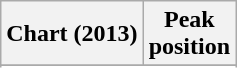<table class="wikitable sortable">
<tr>
<th>Chart (2013)</th>
<th>Peak<br>position</th>
</tr>
<tr>
</tr>
<tr>
</tr>
</table>
